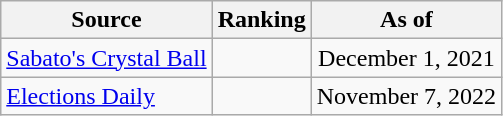<table class="wikitable" style="text-align:center">
<tr>
<th>Source</th>
<th>Ranking</th>
<th>As of</th>
</tr>
<tr>
<td align=left><a href='#'>Sabato's Crystal Ball</a></td>
<td></td>
<td>December 1, 2021</td>
</tr>
<tr>
<td align="left"><a href='#'>Elections Daily</a></td>
<td></td>
<td>November 7, 2022</td>
</tr>
</table>
